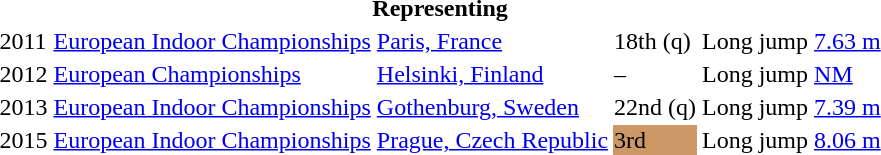<table>
<tr>
<th colspan="6">Representing </th>
</tr>
<tr>
<td>2011</td>
<td><a href='#'>European Indoor Championships</a></td>
<td><a href='#'>Paris, France</a></td>
<td>18th (q)</td>
<td>Long jump</td>
<td><a href='#'>7.63 m</a></td>
</tr>
<tr>
<td>2012</td>
<td><a href='#'>European Championships</a></td>
<td><a href='#'>Helsinki, Finland</a></td>
<td>–</td>
<td>Long jump</td>
<td><a href='#'>NM</a></td>
</tr>
<tr>
<td>2013</td>
<td><a href='#'>European Indoor Championships</a></td>
<td><a href='#'>Gothenburg, Sweden</a></td>
<td>22nd (q)</td>
<td>Long jump</td>
<td><a href='#'>7.39 m</a></td>
</tr>
<tr>
<td>2015</td>
<td><a href='#'>European Indoor Championships</a></td>
<td><a href='#'>Prague, Czech Republic</a></td>
<td bgcolor=cc9966>3rd</td>
<td>Long jump</td>
<td><a href='#'>8.06 m</a></td>
</tr>
</table>
